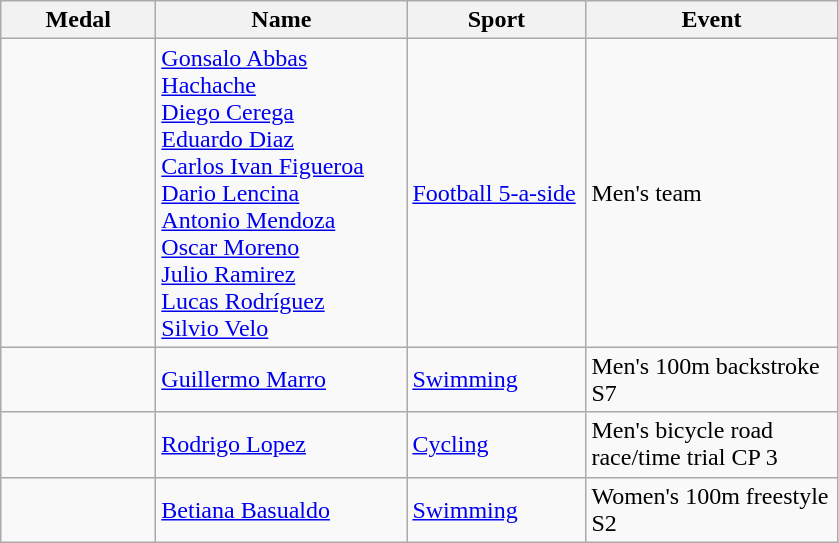<table class="wikitable">
<tr>
<th style="width:6em">Medal</th>
<th style="width:10em">Name</th>
<th style="width:7em">Sport</th>
<th style="width:10em">Event</th>
</tr>
<tr>
<td></td>
<td><a href='#'>Gonsalo Abbas Hachache</a><br> <a href='#'>Diego Cerega</a><br> <a href='#'>Eduardo Diaz</a><br> <a href='#'>Carlos Ivan Figueroa</a><br> <a href='#'>Dario Lencina</a><br> <a href='#'>Antonio Mendoza</a><br> <a href='#'>Oscar Moreno</a><br> <a href='#'>Julio Ramirez</a><br> <a href='#'>Lucas Rodríguez</a><br> <a href='#'>Silvio Velo</a></td>
<td><a href='#'>Football 5-a-side</a></td>
<td>Men's team</td>
</tr>
<tr>
<td></td>
<td><a href='#'>Guillermo Marro</a></td>
<td><a href='#'>Swimming</a></td>
<td>Men's 100m backstroke S7</td>
</tr>
<tr>
<td></td>
<td><a href='#'>Rodrigo Lopez</a></td>
<td><a href='#'>Cycling</a></td>
<td>Men's bicycle road race/time trial CP 3</td>
</tr>
<tr>
<td></td>
<td><a href='#'>Betiana Basualdo</a></td>
<td><a href='#'>Swimming</a></td>
<td>Women's 100m freestyle S2</td>
</tr>
</table>
